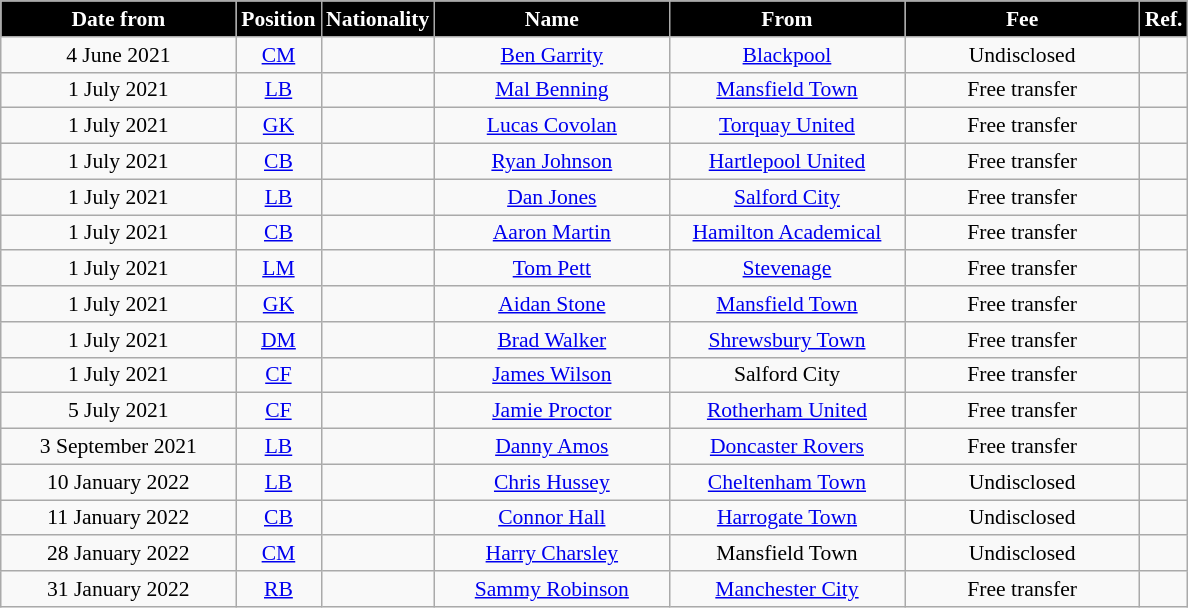<table class="wikitable"  style="text-align:center; font-size:90%; ">
<tr>
<th style="background:#000000; color:#FFFFFF; width:150px;">Date from</th>
<th style="background:#000000; color:#FFFFFF; width:50px;">Position</th>
<th style="background:#000000; color:#FFFFFF; width:50px;">Nationality</th>
<th style="background:#000000; color:#FFFFFF; width:150px;">Name</th>
<th style="background:#000000; color:#FFFFFF; width:150px;">From</th>
<th style="background:#000000; color:#FFFFFF; width:150px;">Fee</th>
<th style="background:#000000; color:#FFFFFF; width:25px;">Ref.</th>
</tr>
<tr>
<td>4 June 2021</td>
<td><a href='#'>CM</a></td>
<td></td>
<td><a href='#'>Ben Garrity</a></td>
<td><a href='#'>Blackpool</a></td>
<td>Undisclosed</td>
<td></td>
</tr>
<tr>
<td>1 July 2021</td>
<td><a href='#'>LB</a></td>
<td></td>
<td><a href='#'>Mal Benning</a></td>
<td><a href='#'>Mansfield Town</a></td>
<td>Free transfer</td>
<td></td>
</tr>
<tr>
<td>1 July 2021</td>
<td><a href='#'>GK</a></td>
<td></td>
<td><a href='#'>Lucas Covolan</a></td>
<td><a href='#'>Torquay United</a></td>
<td>Free transfer</td>
<td></td>
</tr>
<tr>
<td>1 July 2021</td>
<td><a href='#'>CB</a></td>
<td></td>
<td><a href='#'>Ryan Johnson</a></td>
<td><a href='#'>Hartlepool United</a></td>
<td>Free transfer</td>
<td></td>
</tr>
<tr>
<td>1 July 2021</td>
<td><a href='#'>LB</a></td>
<td></td>
<td><a href='#'>Dan Jones</a></td>
<td><a href='#'>Salford City</a></td>
<td>Free transfer</td>
<td></td>
</tr>
<tr>
<td>1 July 2021</td>
<td><a href='#'>CB</a></td>
<td></td>
<td><a href='#'>Aaron Martin</a></td>
<td> <a href='#'>Hamilton Academical</a></td>
<td>Free transfer</td>
<td></td>
</tr>
<tr>
<td>1 July 2021</td>
<td><a href='#'>LM</a></td>
<td></td>
<td><a href='#'>Tom Pett</a></td>
<td><a href='#'>Stevenage</a></td>
<td>Free transfer</td>
<td></td>
</tr>
<tr>
<td>1 July 2021</td>
<td><a href='#'>GK</a></td>
<td></td>
<td><a href='#'>Aidan Stone</a></td>
<td><a href='#'>Mansfield Town</a></td>
<td>Free transfer</td>
<td></td>
</tr>
<tr>
<td>1 July 2021</td>
<td><a href='#'>DM</a></td>
<td></td>
<td><a href='#'>Brad Walker</a></td>
<td><a href='#'>Shrewsbury Town</a></td>
<td>Free transfer</td>
<td></td>
</tr>
<tr>
<td>1 July 2021</td>
<td><a href='#'>CF</a></td>
<td></td>
<td><a href='#'>James Wilson</a></td>
<td>Salford City</td>
<td>Free transfer</td>
<td></td>
</tr>
<tr>
<td>5 July 2021</td>
<td><a href='#'>CF</a></td>
<td></td>
<td><a href='#'>Jamie Proctor</a></td>
<td><a href='#'>Rotherham United</a></td>
<td>Free transfer</td>
<td></td>
</tr>
<tr>
<td>3 September 2021</td>
<td><a href='#'>LB</a></td>
<td></td>
<td><a href='#'>Danny Amos</a></td>
<td><a href='#'>Doncaster Rovers</a></td>
<td>Free transfer</td>
<td></td>
</tr>
<tr>
<td>10 January 2022</td>
<td><a href='#'>LB</a></td>
<td></td>
<td><a href='#'>Chris Hussey</a></td>
<td><a href='#'>Cheltenham Town</a></td>
<td>Undisclosed</td>
<td></td>
</tr>
<tr>
<td>11 January 2022</td>
<td><a href='#'>CB</a></td>
<td></td>
<td><a href='#'>Connor Hall</a></td>
<td><a href='#'>Harrogate Town</a></td>
<td>Undisclosed</td>
<td></td>
</tr>
<tr>
<td>28 January 2022</td>
<td><a href='#'>CM</a></td>
<td></td>
<td><a href='#'>Harry Charsley</a></td>
<td>Mansfield Town</td>
<td>Undisclosed</td>
<td></td>
</tr>
<tr>
<td>31 January 2022</td>
<td><a href='#'>RB</a></td>
<td></td>
<td><a href='#'>Sammy Robinson</a></td>
<td><a href='#'>Manchester City</a></td>
<td>Free transfer</td>
<td></td>
</tr>
</table>
